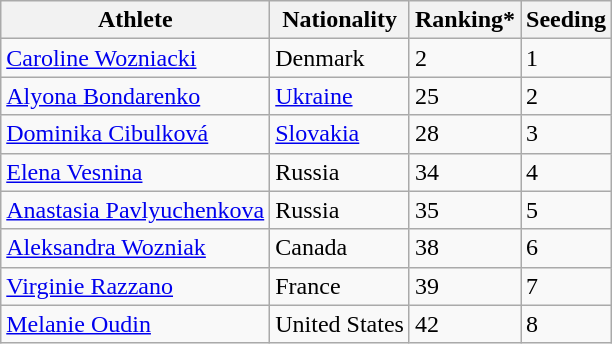<table class="wikitable" border="1">
<tr>
<th>Athlete</th>
<th>Nationality</th>
<th>Ranking*</th>
<th>Seeding</th>
</tr>
<tr>
<td><a href='#'>Caroline Wozniacki</a></td>
<td> Denmark</td>
<td>2</td>
<td>1</td>
</tr>
<tr>
<td><a href='#'>Alyona Bondarenko</a></td>
<td> <a href='#'>Ukraine</a></td>
<td>25</td>
<td>2</td>
</tr>
<tr>
<td><a href='#'>Dominika Cibulková</a></td>
<td> <a href='#'>Slovakia</a></td>
<td>28</td>
<td>3</td>
</tr>
<tr>
<td><a href='#'>Elena Vesnina</a></td>
<td> Russia</td>
<td>34</td>
<td>4</td>
</tr>
<tr>
<td><a href='#'>Anastasia Pavlyuchenkova</a></td>
<td> Russia</td>
<td>35</td>
<td>5</td>
</tr>
<tr>
<td><a href='#'>Aleksandra Wozniak</a></td>
<td> Canada</td>
<td>38</td>
<td>6</td>
</tr>
<tr>
<td><a href='#'>Virginie Razzano</a></td>
<td> France</td>
<td>39</td>
<td>7</td>
</tr>
<tr>
<td><a href='#'>Melanie Oudin</a></td>
<td> United States</td>
<td>42</td>
<td>8</td>
</tr>
</table>
